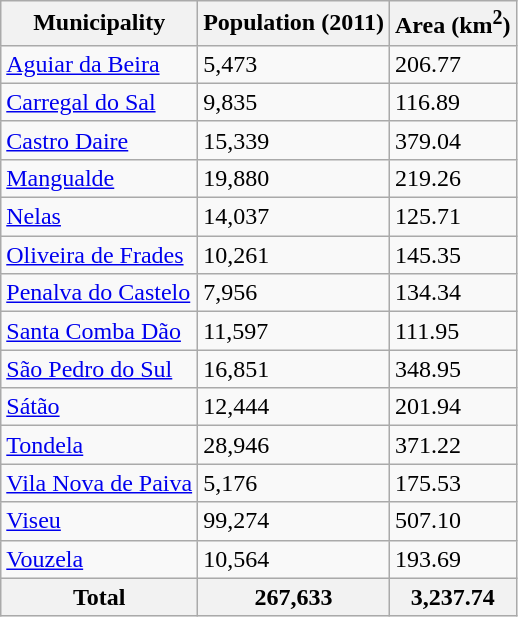<table class="wikitable sortable">
<tr>
<th>Municipality</th>
<th>Population (2011)</th>
<th>Area (km<sup>2</sup>)</th>
</tr>
<tr>
<td><a href='#'>Aguiar da Beira</a></td>
<td>5,473</td>
<td>206.77</td>
</tr>
<tr>
<td><a href='#'>Carregal do Sal</a></td>
<td>9,835</td>
<td>116.89</td>
</tr>
<tr>
<td><a href='#'>Castro Daire</a></td>
<td>15,339</td>
<td>379.04</td>
</tr>
<tr>
<td><a href='#'>Mangualde</a></td>
<td>19,880</td>
<td>219.26</td>
</tr>
<tr>
<td><a href='#'>Nelas</a></td>
<td>14,037</td>
<td>125.71</td>
</tr>
<tr>
<td><a href='#'>Oliveira de Frades</a></td>
<td>10,261</td>
<td>145.35</td>
</tr>
<tr>
<td><a href='#'>Penalva do Castelo</a></td>
<td>7,956</td>
<td>134.34</td>
</tr>
<tr>
<td><a href='#'>Santa Comba Dão</a></td>
<td>11,597</td>
<td>111.95</td>
</tr>
<tr>
<td><a href='#'>São Pedro do Sul</a></td>
<td>16,851</td>
<td>348.95</td>
</tr>
<tr>
<td><a href='#'>Sátão</a></td>
<td>12,444</td>
<td>201.94</td>
</tr>
<tr>
<td><a href='#'>Tondela</a></td>
<td>28,946</td>
<td>371.22</td>
</tr>
<tr>
<td><a href='#'>Vila Nova de Paiva</a></td>
<td>5,176</td>
<td>175.53</td>
</tr>
<tr>
<td><a href='#'>Viseu</a></td>
<td>99,274</td>
<td>507.10</td>
</tr>
<tr>
<td><a href='#'>Vouzela</a></td>
<td>10,564</td>
<td>193.69</td>
</tr>
<tr>
<th>Total</th>
<th>267,633</th>
<th>3,237.74</th>
</tr>
</table>
